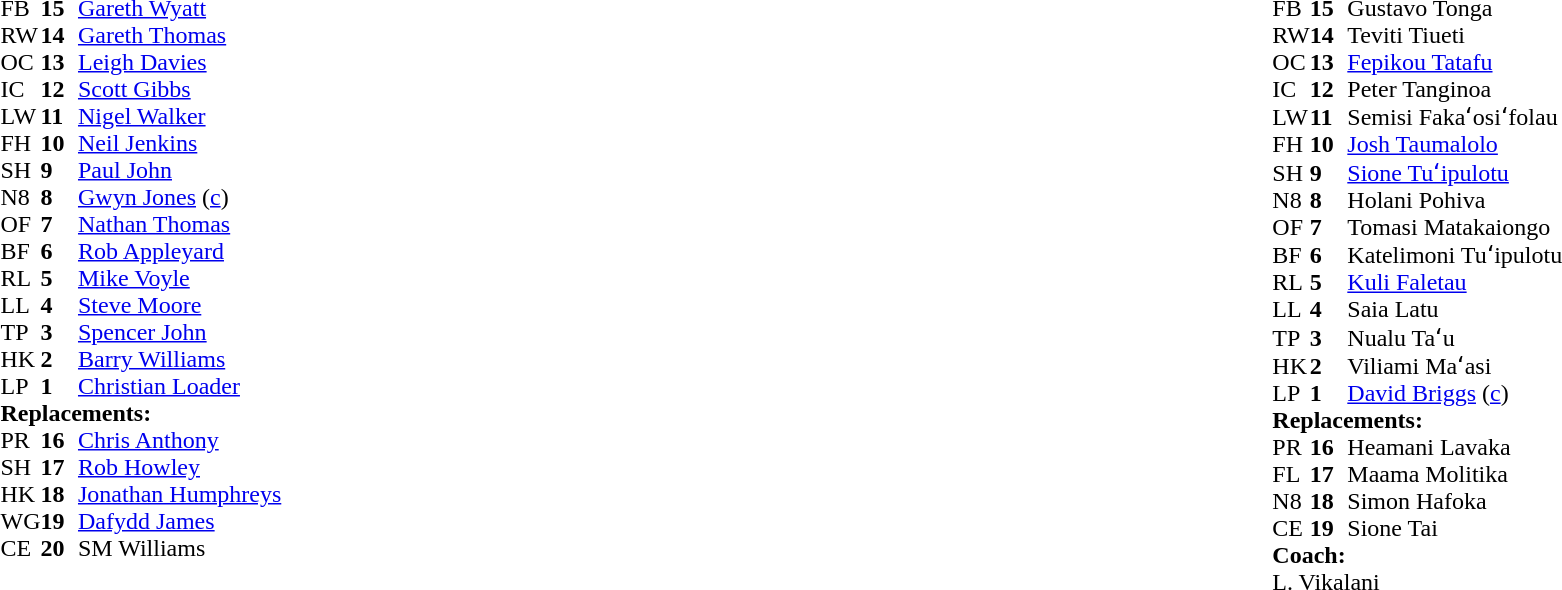<table style="width:100%">
<tr>
<td style="vertical-align:top; width:50%"><br><table cellpadding="0" cellspacing="0">
<tr>
<th width="25"></th>
<th width="25"></th>
</tr>
<tr>
<td>FB</td>
<td><strong>15</strong></td>
<td><a href='#'>Gareth Wyatt</a></td>
<td></td>
</tr>
<tr>
<td>RW</td>
<td><strong>14</strong></td>
<td><a href='#'>Gareth Thomas</a></td>
<td></td>
</tr>
<tr>
<td>OC</td>
<td><strong>13</strong></td>
<td><a href='#'>Leigh Davies</a></td>
<td></td>
</tr>
<tr>
<td>IC</td>
<td><strong>12</strong></td>
<td><a href='#'>Scott Gibbs</a></td>
<td></td>
</tr>
<tr>
<td>LW</td>
<td><strong>11</strong></td>
<td><a href='#'>Nigel Walker</a></td>
<td></td>
</tr>
<tr>
<td>FH</td>
<td><strong>10</strong></td>
<td><a href='#'>Neil Jenkins</a></td>
<td></td>
</tr>
<tr>
<td>SH</td>
<td><strong>9</strong></td>
<td><a href='#'>Paul John</a></td>
<td></td>
</tr>
<tr>
<td>N8</td>
<td><strong>8</strong></td>
<td><a href='#'>Gwyn Jones</a> (<a href='#'>c</a>)</td>
<td></td>
</tr>
<tr>
<td>OF</td>
<td><strong>7</strong></td>
<td><a href='#'>Nathan Thomas</a></td>
<td></td>
</tr>
<tr>
<td>BF</td>
<td><strong>6</strong></td>
<td><a href='#'>Rob Appleyard</a></td>
<td></td>
</tr>
<tr>
<td>RL</td>
<td><strong>5</strong></td>
<td><a href='#'>Mike Voyle</a></td>
<td></td>
</tr>
<tr>
<td>LL</td>
<td><strong>4</strong></td>
<td><a href='#'>Steve Moore</a></td>
<td></td>
</tr>
<tr>
<td>TP</td>
<td><strong>3</strong></td>
<td><a href='#'>Spencer John</a></td>
<td></td>
</tr>
<tr>
<td>HK</td>
<td><strong>2</strong></td>
<td><a href='#'>Barry Williams</a></td>
<td></td>
</tr>
<tr>
<td>LP</td>
<td><strong>1</strong></td>
<td><a href='#'>Christian Loader</a></td>
<td></td>
</tr>
<tr>
<td colspan="3"><strong>Replacements:</strong></td>
<td></td>
</tr>
<tr>
<td>PR</td>
<td><strong>16</strong></td>
<td><a href='#'>Chris Anthony</a></td>
<td></td>
</tr>
<tr>
<td>SH</td>
<td><strong>17</strong></td>
<td><a href='#'>Rob Howley</a></td>
<td></td>
</tr>
<tr>
<td>HK</td>
<td><strong>18</strong></td>
<td><a href='#'>Jonathan Humphreys</a></td>
<td></td>
</tr>
<tr>
<td>WG</td>
<td><strong>19</strong></td>
<td><a href='#'>Dafydd James</a></td>
<td></td>
</tr>
<tr>
<td>CE</td>
<td><strong>20</strong></td>
<td>SM Williams</td>
<td></td>
</tr>
</table>
</td>
<td style="vertical-align:top; width:50%"><br><table cellpadding="0" cellspacing="0" style="margin:auto">
<tr>
<th width="25"></th>
<th width="25"></th>
</tr>
<tr>
<td>FB</td>
<td><strong>15</strong></td>
<td>Gustavo Tonga</td>
<td></td>
</tr>
<tr>
<td>RW</td>
<td><strong>14</strong></td>
<td>Teviti Tiueti</td>
<td></td>
</tr>
<tr>
<td>OC</td>
<td><strong>13</strong></td>
<td><a href='#'>Fepikou Tatafu</a></td>
<td></td>
</tr>
<tr>
<td>IC</td>
<td><strong>12</strong></td>
<td>Peter Tanginoa</td>
<td></td>
</tr>
<tr>
<td>LW</td>
<td><strong>11</strong></td>
<td>Semisi Fakaʻosiʻfolau</td>
<td></td>
</tr>
<tr>
<td>FH</td>
<td><strong>10</strong></td>
<td><a href='#'>Josh Taumalolo</a></td>
<td></td>
</tr>
<tr>
<td>SH</td>
<td><strong>9</strong></td>
<td><a href='#'>Sione Tuʻipulotu</a></td>
<td></td>
</tr>
<tr>
<td>N8</td>
<td><strong>8</strong></td>
<td>Holani Pohiva</td>
<td></td>
</tr>
<tr>
<td>OF</td>
<td><strong>7</strong></td>
<td>Tomasi Matakaiongo</td>
<td></td>
</tr>
<tr>
<td>BF</td>
<td><strong>6</strong></td>
<td>Katelimoni Tuʻipulotu</td>
<td></td>
</tr>
<tr>
<td>RL</td>
<td><strong>5</strong></td>
<td><a href='#'>Kuli Faletau</a></td>
<td></td>
</tr>
<tr>
<td>LL</td>
<td><strong>4</strong></td>
<td>Saia Latu</td>
<td></td>
</tr>
<tr>
<td>TP</td>
<td><strong>3</strong></td>
<td>Nualu Taʻu</td>
<td></td>
</tr>
<tr>
<td>HK</td>
<td><strong>2</strong></td>
<td>Viliami Maʻasi</td>
<td></td>
</tr>
<tr>
<td>LP</td>
<td><strong>1</strong></td>
<td><a href='#'>David Briggs</a> (<a href='#'>c</a>)</td>
<td></td>
</tr>
<tr>
<td colspan="3"><strong>Replacements:</strong></td>
<td></td>
</tr>
<tr>
<td>PR</td>
<td><strong>16</strong></td>
<td>Heamani Lavaka</td>
<td></td>
</tr>
<tr>
<td>FL</td>
<td><strong>17</strong></td>
<td>Maama Molitika</td>
<td></td>
</tr>
<tr>
<td>N8</td>
<td><strong>18</strong></td>
<td>Simon Hafoka</td>
<td></td>
</tr>
<tr>
<td>CE</td>
<td><strong>19</strong></td>
<td>Sione Tai</td>
<td></td>
</tr>
<tr>
<td colspan="3"><strong>Coach:</strong></td>
<td></td>
</tr>
<tr>
<td colspan="3"> L. Vikalani</td>
<td></td>
</tr>
</table>
</td>
</tr>
</table>
